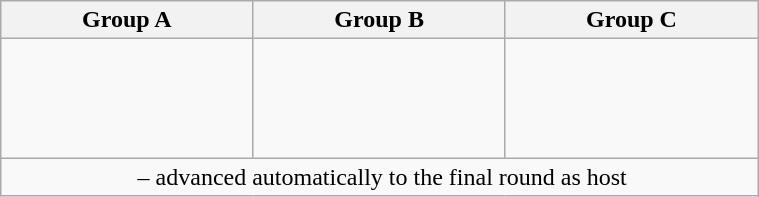<table class="wikitable" width=40%>
<tr>
<th width=33%>Group A</th>
<th width=33%>Group B</th>
<th width=33%>Group C</th>
</tr>
<tr>
<td><br><br>
<br>
<br>
</td>
<td><br><br>
<br>
<br>
</td>
<td><br><br>
<br>
<br>
</td>
</tr>
<tr>
<td align=center colspan=3> – advanced automatically to the final round as host</td>
</tr>
</table>
